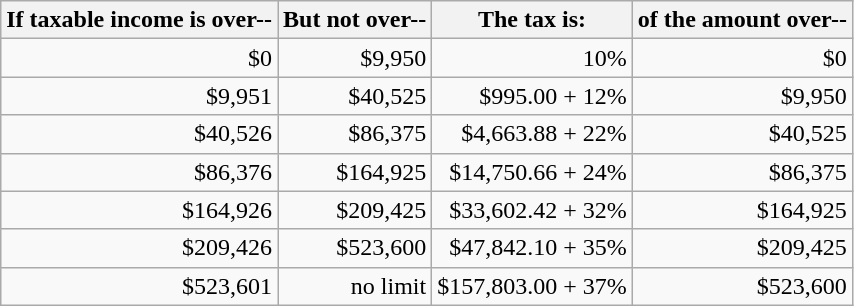<table class="wikitable" style="text-align: right">
<tr>
<th>If taxable income is  over--</th>
<th>But not over--</th>
<th>The tax is:</th>
<th>of the amount over--</th>
</tr>
<tr>
<td>$0</td>
<td>$9,950</td>
<td>10%</td>
<td>$0</td>
</tr>
<tr>
<td>$9,951</td>
<td>$40,525</td>
<td>$995.00 + 12%</td>
<td>$9,950</td>
</tr>
<tr>
<td>$40,526</td>
<td>$86,375</td>
<td>$4,663.88 + 22%</td>
<td>$40,525</td>
</tr>
<tr>
<td>$86,376</td>
<td>$164,925</td>
<td>$14,750.66 + 24%</td>
<td>$86,375</td>
</tr>
<tr>
<td>$164,926</td>
<td>$209,425</td>
<td>$33,602.42 + 32%</td>
<td>$164,925</td>
</tr>
<tr>
<td>$209,426</td>
<td>$523,600</td>
<td>$47,842.10 + 35%</td>
<td>$209,425</td>
</tr>
<tr>
<td>$523,601</td>
<td>no limit</td>
<td>$157,803.00 + 37%</td>
<td>$523,600</td>
</tr>
</table>
